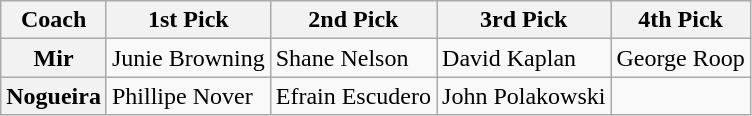<table class="wikitable">
<tr>
<th>Coach</th>
<th>1st Pick</th>
<th>2nd Pick</th>
<th>3rd Pick</th>
<th>4th Pick</th>
</tr>
<tr>
<th>Mir</th>
<td>Junie Browning</td>
<td>Shane Nelson</td>
<td>David Kaplan</td>
<td>George Roop</td>
</tr>
<tr>
<th>Nogueira</th>
<td>Phillipe Nover</td>
<td>Efrain Escudero</td>
<td>John Polakowski</td>
<td></td>
</tr>
</table>
